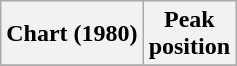<table class="wikitable sortable plainrowheaders">
<tr>
<th>Chart (1980)</th>
<th>Peak<br>position</th>
</tr>
<tr>
</tr>
</table>
